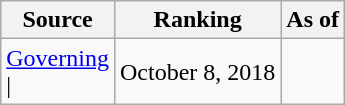<table class="wikitable" style="text-align:center">
<tr>
<th>Source</th>
<th>Ranking</th>
<th>As of</th>
</tr>
<tr>
<td align=left><a href='#'>Governing</a><br>| </td>
<td>October 8, 2018</td>
</tr>
</table>
